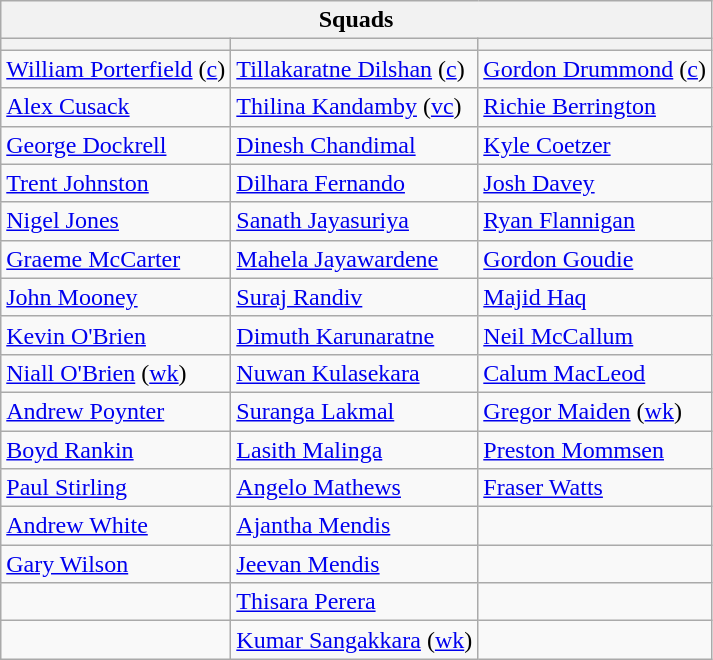<table class="wikitable">
<tr>
<th colspan=3>Squads</th>
</tr>
<tr>
<th></th>
<th></th>
<th></th>
</tr>
<tr>
<td><a href='#'>William Porterfield</a> (<a href='#'>c</a>)</td>
<td><a href='#'>Tillakaratne Dilshan</a> (<a href='#'>c</a>)</td>
<td><a href='#'>Gordon Drummond</a> (<a href='#'>c</a>)</td>
</tr>
<tr>
<td><a href='#'>Alex Cusack</a></td>
<td><a href='#'>Thilina Kandamby</a> (<a href='#'>vc</a>)</td>
<td><a href='#'>Richie Berrington</a></td>
</tr>
<tr>
<td><a href='#'>George Dockrell</a></td>
<td><a href='#'>Dinesh Chandimal</a></td>
<td><a href='#'>Kyle Coetzer</a></td>
</tr>
<tr>
<td><a href='#'>Trent Johnston</a></td>
<td><a href='#'>Dilhara Fernando</a></td>
<td><a href='#'>Josh Davey</a></td>
</tr>
<tr>
<td><a href='#'>Nigel Jones</a></td>
<td><a href='#'>Sanath Jayasuriya</a></td>
<td><a href='#'>Ryan Flannigan</a></td>
</tr>
<tr>
<td><a href='#'>Graeme McCarter</a></td>
<td><a href='#'>Mahela Jayawardene</a></td>
<td><a href='#'>Gordon Goudie</a></td>
</tr>
<tr>
<td><a href='#'>John Mooney</a></td>
<td><a href='#'>Suraj Randiv</a></td>
<td><a href='#'>Majid Haq</a></td>
</tr>
<tr>
<td><a href='#'>Kevin O'Brien</a></td>
<td><a href='#'>Dimuth Karunaratne</a></td>
<td><a href='#'>Neil McCallum</a></td>
</tr>
<tr>
<td><a href='#'>Niall O'Brien</a> (<a href='#'>wk</a>)</td>
<td><a href='#'>Nuwan Kulasekara</a></td>
<td><a href='#'>Calum MacLeod</a></td>
</tr>
<tr>
<td><a href='#'>Andrew Poynter</a></td>
<td><a href='#'>Suranga Lakmal</a></td>
<td><a href='#'>Gregor Maiden</a> (<a href='#'>wk</a>)</td>
</tr>
<tr>
<td><a href='#'>Boyd Rankin</a></td>
<td><a href='#'>Lasith Malinga</a></td>
<td><a href='#'>Preston Mommsen</a></td>
</tr>
<tr>
<td><a href='#'>Paul Stirling</a></td>
<td><a href='#'>Angelo Mathews</a></td>
<td><a href='#'>Fraser Watts</a></td>
</tr>
<tr>
<td><a href='#'>Andrew White</a></td>
<td><a href='#'>Ajantha Mendis</a></td>
<td></td>
</tr>
<tr>
<td><a href='#'>Gary Wilson</a></td>
<td><a href='#'>Jeevan Mendis</a></td>
<td></td>
</tr>
<tr>
<td></td>
<td><a href='#'>Thisara Perera</a></td>
<td></td>
</tr>
<tr>
<td></td>
<td><a href='#'>Kumar Sangakkara</a> (<a href='#'>wk</a>)</td>
<td></td>
</tr>
</table>
